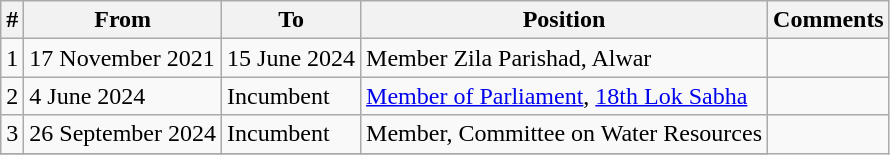<table class="wikitable sortable">
<tr>
<th>#</th>
<th>From</th>
<th>To</th>
<th>Position</th>
<th>Comments</th>
</tr>
<tr>
<td>1</td>
<td>17 November 2021</td>
<td>15 June 2024</td>
<td>Member Zila Parishad, Alwar</td>
<td></td>
</tr>
<tr>
<td>2</td>
<td>4 June 2024</td>
<td>Incumbent</td>
<td><a href='#'>Member of Parliament</a>, <a href='#'>18th Lok Sabha</a></td>
<td></td>
</tr>
<tr>
<td>3</td>
<td>26 September 2024</td>
<td>Incumbent</td>
<td>Member, Committee on Water Resources</td>
</tr>
<tr>
</tr>
</table>
